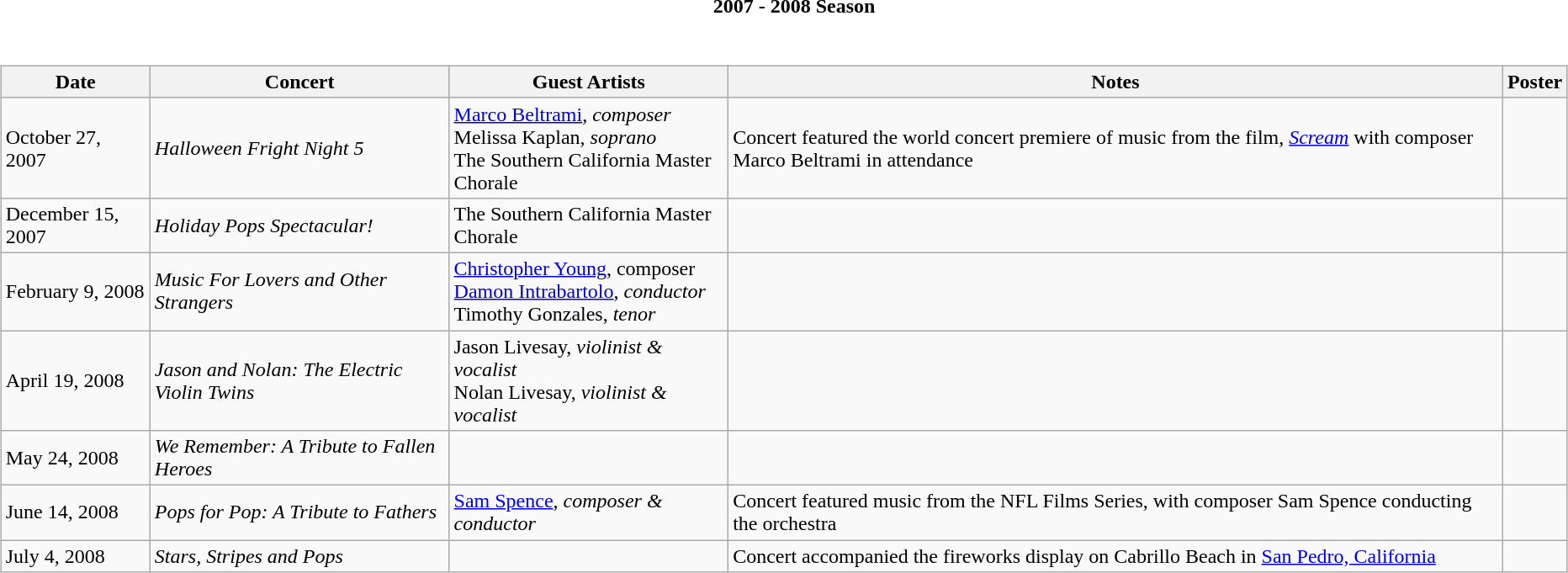<table class="collapsible collapsed">
<tr>
<th><span>2007 - 2008 Season</span></th>
</tr>
<tr>
<td><br><table class="wikitable">
<tr>
<th>Date</th>
<th>Concert</th>
<th>Guest Artists</th>
<th>Notes</th>
<th>Poster</th>
</tr>
<tr>
<td>October 27, 2007</td>
<td><em>Halloween Fright Night 5</em></td>
<td><a href='#'>Marco Beltrami</a>, <em>composer</em> <br>Melissa Kaplan, <em>soprano</em><br>The Southern California Master Chorale</td>
<td>Concert featured the world concert premiere of music from the film, <em><a href='#'>Scream</a></em> with composer Marco Beltrami in attendance</td>
<td></td>
</tr>
<tr>
<td>December 15, 2007</td>
<td><em>Holiday Pops Spectacular!</em></td>
<td>The Southern California Master Chorale</td>
<td></td>
<td></td>
</tr>
<tr>
<td>February 9, 2008</td>
<td><em>Music For Lovers and Other Strangers</em></td>
<td><a href='#'>Christopher Young</a>, composer<br><a href='#'>Damon Intrabartolo</a>, <em>conductor</em><br>Timothy Gonzales, <em>tenor</em></td>
<td></td>
<td></td>
</tr>
<tr>
<td>April 19, 2008</td>
<td><em>Jason and Nolan: The Electric Violin Twins</em></td>
<td>Jason Livesay, <em>violinist & vocalist</em><br>Nolan Livesay, <em>violinist & vocalist</em></td>
<td></td>
<td></td>
</tr>
<tr>
<td>May 24, 2008</td>
<td><em>We Remember: A Tribute to Fallen Heroes</em></td>
<td></td>
<td></td>
<td></td>
</tr>
<tr>
<td>June 14, 2008</td>
<td><em>Pops for Pop: A Tribute to Fathers</em></td>
<td><a href='#'>Sam Spence</a>, <em>composer & conductor</em></td>
<td>Concert featured music from the NFL Films Series, with composer Sam Spence conducting the orchestra</td>
<td></td>
</tr>
<tr>
<td>July 4, 2008</td>
<td><em>Stars, Stripes and Pops</em></td>
<td></td>
<td>Concert accompanied the fireworks display on Cabrillo Beach in <a href='#'>San Pedro, California</a></td>
<td></td>
</tr>
</table>
</td>
</tr>
</table>
